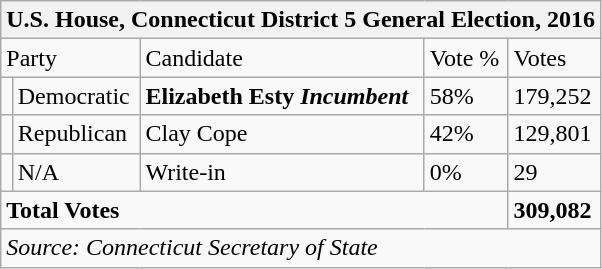<table class="wikitable">
<tr>
<th colspan="5"><strong>U.S. House, Connecticut District 5 General Election, 2016</strong></th>
</tr>
<tr>
<td colspan="2">Party</td>
<td>Candidate</td>
<td>Vote %</td>
<td>Votes</td>
</tr>
<tr>
<td></td>
<td>Democratic</td>
<td><strong>Elizabeth Esty</strong> <strong><em>Incumbent</em></strong></td>
<td>58%</td>
<td>179,252</td>
</tr>
<tr>
<td></td>
<td>Republican</td>
<td>Clay Cope</td>
<td>42%</td>
<td>129,801</td>
</tr>
<tr>
<td></td>
<td>N/A</td>
<td>Write-in</td>
<td>0%</td>
<td>29</td>
</tr>
<tr>
<td colspan="4"><strong>Total Votes</strong></td>
<td><strong>309,082</strong></td>
</tr>
<tr>
<td colspan="5"><em>Source: Connecticut Secretary of State</em></td>
</tr>
</table>
